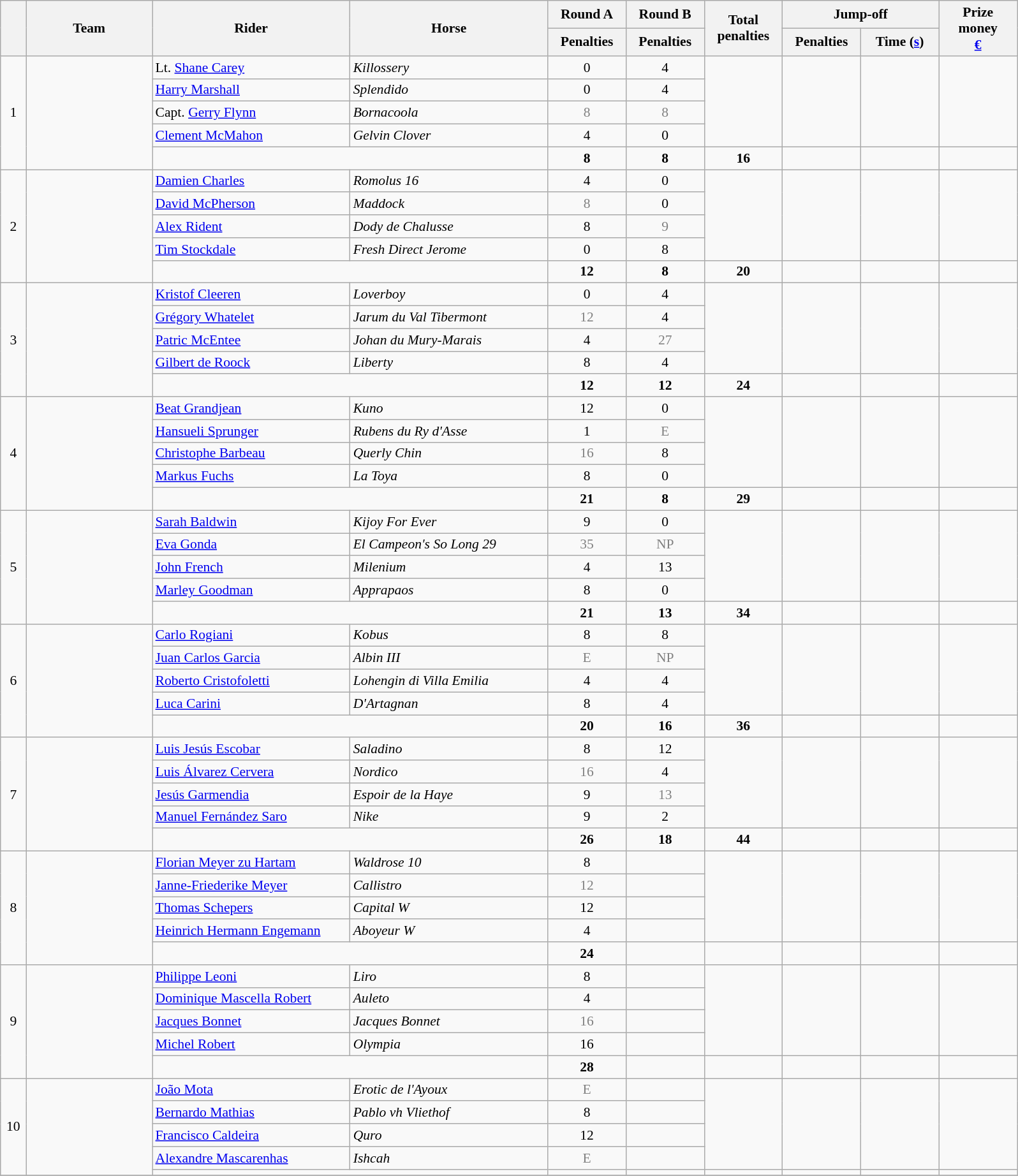<table class="wikitable" style="font-size: 90%">
<tr>
<th rowspan=2 width=20></th>
<th rowspan=2 width=125>Team</th>
<th rowspan=2 width=200>Rider</th>
<th rowspan=2 width=200>Horse</th>
<th>Round A</th>
<th>Round B</th>
<th rowspan=2 width=75>Total penalties</th>
<th colspan=2>Jump-off</th>
<th rowspan=2 width=75>Prize money<br><a href='#'>€</a></th>
</tr>
<tr>
<th width=75>Penalties</th>
<th width=75>Penalties</th>
<th width=75>Penalties</th>
<th width=75>Time (<a href='#'>s</a>)</th>
</tr>
<tr>
<td rowspan=5 align=center>1</td>
<td rowspan=5></td>
<td>Lt. <a href='#'>Shane Carey</a></td>
<td><em>Killossery</em></td>
<td align=center>0</td>
<td align=center>4</td>
<td rowspan=4></td>
<td rowspan=4></td>
<td rowspan=4></td>
<td rowspan=4></td>
</tr>
<tr>
<td><a href='#'>Harry Marshall</a></td>
<td><em>Splendido</em></td>
<td align=center>0</td>
<td align=center>4</td>
</tr>
<tr>
<td>Capt. <a href='#'>Gerry Flynn</a></td>
<td><em>Bornacoola</em></td>
<td align=center style=color:gray>8</td>
<td align=center style=color:gray>8</td>
</tr>
<tr>
<td><a href='#'>Clement McMahon</a></td>
<td><em>Gelvin Clover</em></td>
<td align=center>4</td>
<td align=center>0</td>
</tr>
<tr>
<td colspan=2></td>
<td align=center><strong>8</strong></td>
<td align=center><strong>8</strong></td>
<td align=center><strong>16</strong></td>
<td></td>
<td></td>
<td align=center></td>
</tr>
<tr>
<td rowspan=5 align=center>2</td>
<td rowspan=5></td>
<td><a href='#'>Damien Charles</a></td>
<td><em>Romolus 16</em></td>
<td align=center>4</td>
<td align=center>0</td>
<td rowspan=4></td>
<td rowspan=4></td>
<td rowspan=4></td>
<td rowspan=4></td>
</tr>
<tr>
<td><a href='#'>David McPherson</a></td>
<td><em>Maddock</em></td>
<td align=center style=color:gray>8</td>
<td align=center>0</td>
</tr>
<tr>
<td><a href='#'>Alex Rident</a></td>
<td><em>Dody de Chalusse</em></td>
<td align=center>8</td>
<td align=center style=color:gray>9</td>
</tr>
<tr>
<td><a href='#'>Tim Stockdale</a></td>
<td><em>Fresh Direct Jerome</em></td>
<td align=center>0</td>
<td align=center>8</td>
</tr>
<tr>
<td colspan=2></td>
<td align=center><strong>12</strong></td>
<td align=center><strong>8</strong></td>
<td align=center><strong>20</strong></td>
<td></td>
<td></td>
<td align=center></td>
</tr>
<tr>
<td rowspan=5 align=center>3</td>
<td rowspan=5></td>
<td><a href='#'>Kristof Cleeren</a></td>
<td><em>Loverboy</em></td>
<td align=center>0</td>
<td align=center>4</td>
<td rowspan=4></td>
<td rowspan=4></td>
<td rowspan=4></td>
<td rowspan=4></td>
</tr>
<tr>
<td><a href='#'>Grégory Whatelet</a></td>
<td><em>Jarum du Val Tibermont</em></td>
<td align=center style=color:gray>12</td>
<td align=center>4</td>
</tr>
<tr>
<td><a href='#'>Patric McEntee</a></td>
<td><em>Johan du Mury-Marais</em></td>
<td align=center>4</td>
<td align=center style=color:gray>27</td>
</tr>
<tr>
<td><a href='#'>Gilbert de Roock</a></td>
<td><em>Liberty</em></td>
<td align=center>8</td>
<td align=center>4</td>
</tr>
<tr>
<td colspan=2></td>
<td align=center><strong>12</strong></td>
<td align=center><strong>12</strong></td>
<td align=center><strong>24</strong></td>
<td align=center></td>
<td align=center></td>
<td align=center></td>
</tr>
<tr>
<td rowspan=5 align=center>4</td>
<td rowspan=5></td>
<td><a href='#'>Beat Grandjean</a></td>
<td><em>Kuno</em></td>
<td align=center>12</td>
<td align=center>0</td>
<td rowspan=4></td>
<td rowspan=4></td>
<td rowspan=4></td>
<td rowspan=4></td>
</tr>
<tr>
<td><a href='#'>Hansueli Sprunger</a></td>
<td><em>Rubens du Ry d'Asse</em></td>
<td align=center>1</td>
<td align=center style=color:gray>E</td>
</tr>
<tr>
<td><a href='#'>Christophe Barbeau</a></td>
<td><em>Querly Chin</em></td>
<td align=center style=color:gray>16</td>
<td align=center>8</td>
</tr>
<tr>
<td><a href='#'>Markus Fuchs</a></td>
<td><em>La Toya</em></td>
<td align=center>8</td>
<td align=center>0</td>
</tr>
<tr>
<td colspan=2></td>
<td align=center><strong>21</strong></td>
<td align=center><strong>8</strong></td>
<td align=center><strong>29</strong></td>
<td></td>
<td></td>
<td></td>
</tr>
<tr>
<td rowspan=5 align=center>5</td>
<td rowspan=5></td>
<td><a href='#'>Sarah Baldwin</a></td>
<td><em>Kijoy For Ever</em></td>
<td align=center>9</td>
<td align=center>0</td>
<td rowspan=4></td>
<td rowspan=4></td>
<td rowspan=4></td>
<td rowspan=4></td>
</tr>
<tr>
<td><a href='#'>Eva Gonda</a></td>
<td><em>El Campeon's So Long 29</em></td>
<td align=center style=color:gray>35</td>
<td align=center style=color:gray>NP</td>
</tr>
<tr>
<td><a href='#'>John French</a></td>
<td><em>Milenium</em></td>
<td align=center>4</td>
<td align=center>13</td>
</tr>
<tr>
<td><a href='#'>Marley Goodman</a></td>
<td><em>Apprapaos</em></td>
<td align=center>8</td>
<td align=center>0</td>
</tr>
<tr>
<td colspan=2></td>
<td align=center><strong>21</strong></td>
<td align=center><strong>13</strong></td>
<td align=center><strong>34</strong></td>
<td align=center></td>
<td align=center></td>
<td></td>
</tr>
<tr>
<td rowspan=5 align=center>6</td>
<td rowspan=5></td>
<td><a href='#'>Carlo Rogiani</a></td>
<td><em>Kobus</em></td>
<td align=center>8</td>
<td align=center>8</td>
<td rowspan=4></td>
<td rowspan=4></td>
<td rowspan=4></td>
<td rowspan=4></td>
</tr>
<tr>
<td><a href='#'>Juan Carlos Garcia</a></td>
<td><em>Albin III</em></td>
<td align=center style=color:gray>E</td>
<td align=center style=color:gray>NP</td>
</tr>
<tr>
<td><a href='#'>Roberto Cristofoletti</a></td>
<td><em>Lohengin di Villa Emilia</em></td>
<td align=center>4</td>
<td align=center>4</td>
</tr>
<tr>
<td><a href='#'>Luca Carini</a></td>
<td><em>D'Artagnan</em></td>
<td align=center>8</td>
<td align=center>4</td>
</tr>
<tr>
<td colspan=2></td>
<td align=center><strong>20</strong></td>
<td align=center><strong>16</strong></td>
<td align=center><strong>36</strong></td>
<td></td>
<td></td>
<td></td>
</tr>
<tr>
<td rowspan=5 align=center>7</td>
<td rowspan=5></td>
<td><a href='#'>Luis Jesús Escobar</a></td>
<td><em>Saladino</em></td>
<td align=center>8</td>
<td align=center>12</td>
<td rowspan=4></td>
<td rowspan=4></td>
<td rowspan=4></td>
<td rowspan=4></td>
</tr>
<tr>
<td><a href='#'>Luis Álvarez Cervera</a></td>
<td><em>Nordico</em></td>
<td align=center style=color:gray>16</td>
<td align=center>4</td>
</tr>
<tr>
<td><a href='#'>Jesús Garmendia</a></td>
<td><em>Espoir de la Haye</em></td>
<td align=center>9</td>
<td align=center style=color:gray>13</td>
</tr>
<tr>
<td><a href='#'>Manuel Fernández Saro</a></td>
<td><em>Nike</em></td>
<td align=center>9</td>
<td align=center>2</td>
</tr>
<tr>
<td colspan=2></td>
<td align=center><strong>26</strong></td>
<td align=center><strong>18</strong></td>
<td align=center><strong>44</strong></td>
<td></td>
<td></td>
<td align=center></td>
</tr>
<tr>
<td rowspan=5 align=center>8</td>
<td rowspan=5></td>
<td><a href='#'>Florian Meyer zu Hartam</a></td>
<td><em>Waldrose 10</em></td>
<td align=center>8</td>
<td></td>
<td rowspan=4></td>
<td rowspan=4></td>
<td rowspan=4></td>
<td rowspan=4></td>
</tr>
<tr>
<td><a href='#'>Janne-Friederike Meyer</a></td>
<td><em>Callistro</em></td>
<td align=center style=color:gray>12</td>
<td></td>
</tr>
<tr>
<td><a href='#'>Thomas Schepers</a></td>
<td><em>Capital W</em></td>
<td align=center>12</td>
<td></td>
</tr>
<tr>
<td><a href='#'>Heinrich Hermann Engemann</a></td>
<td><em>Aboyeur W</em></td>
<td align=center>4</td>
<td></td>
</tr>
<tr>
<td colspan=2></td>
<td align=center><strong>24</strong></td>
<td></td>
<td></td>
<td></td>
<td></td>
<td></td>
</tr>
<tr>
<td rowspan=5 align=center>9</td>
<td rowspan=5></td>
<td><a href='#'>Philippe Leoni</a></td>
<td><em>Liro</em></td>
<td align=center>8</td>
<td></td>
<td rowspan=4></td>
<td rowspan=4></td>
<td rowspan=4></td>
<td rowspan=4></td>
</tr>
<tr>
<td><a href='#'>Dominique Mascella Robert</a></td>
<td><em>Auleto</em></td>
<td align=center>4</td>
<td></td>
</tr>
<tr>
<td><a href='#'>Jacques Bonnet</a></td>
<td><em>Jacques Bonnet</em></td>
<td align=center style=color:gray>16</td>
<td></td>
</tr>
<tr>
<td><a href='#'>Michel Robert</a></td>
<td><em>Olympia</em></td>
<td align=center>16</td>
<td></td>
</tr>
<tr>
<td colspan=2></td>
<td align=center><strong>28</strong></td>
<td></td>
<td></td>
<td></td>
<td></td>
<td align=center></td>
</tr>
<tr>
<td rowspan=5 align=center>10</td>
<td rowspan=5></td>
<td><a href='#'>João Mota</a></td>
<td><em>Erotic de l'Ayoux</em></td>
<td align=center style=color:gray>E</td>
<td></td>
<td rowspan=4></td>
<td rowspan=4></td>
<td rowspan=4></td>
<td rowspan=4></td>
</tr>
<tr>
<td><a href='#'>Bernardo Mathias</a></td>
<td><em>Pablo vh Vliethof</em></td>
<td align=center>8</td>
<td></td>
</tr>
<tr>
<td><a href='#'>Francisco Caldeira</a></td>
<td><em>Quro</em></td>
<td align=center>12</td>
<td></td>
</tr>
<tr>
<td><a href='#'>Alexandre Mascarenhas</a></td>
<td><em>Ishcah</em></td>
<td align=center style=color:gray>E</td>
<td></td>
</tr>
<tr>
<td colspan=2></td>
<td align=center></td>
<td></td>
<td></td>
<td></td>
<td></td>
<td></td>
</tr>
<tr>
</tr>
</table>
